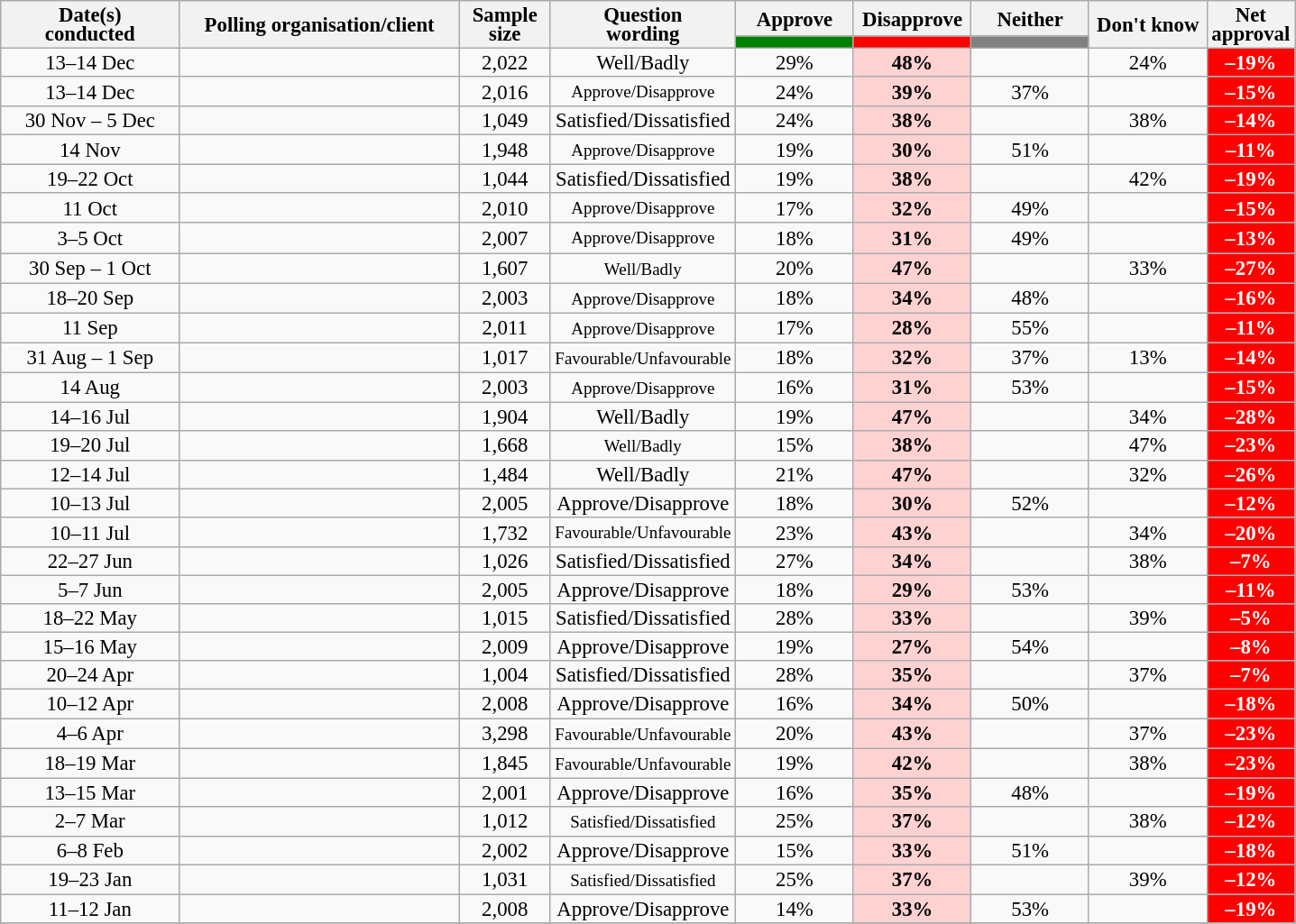<table class="wikitable collapsible sortable" style="text-align:center;font-size:95%;line-height:14px;">
<tr>
<th style="width:125px;" rowspan="2">Date(s)<br>conducted</th>
<th style="width:200px;" rowspan="2">Polling organisation/client</th>
<th style="width:60px;" rowspan="2">Sample size</th>
<th style="width:120px;" rowspan="2">Question<br>wording</th>
<th class="unsortable" style="width:80px;">Approve</th>
<th class="unsortable" style="width: 80px;">Disapprove</th>
<th class="unsortable" style="width:80px;">Neither</th>
<th class="unsortable" style="width:80px;" rowspan="2">Don't know</th>
<th class="unsortable" style="width:20px;" rowspan="2">Net approval</th>
</tr>
<tr>
<th class="unsortable" style="color:inherit;background:green;width:60px;"></th>
<th class="unsortable" style="color:inherit;background:red;width:60px;"></th>
<th class="unsortable" style="color:inherit;background:grey;width:60px;"></th>
</tr>
<tr>
<td>13–14 Dec</td>
<td></td>
<td>2,022</td>
<td>Well/Badly</td>
<td>29%</td>
<td style="background:#FFD2D2"><strong>48%</strong></td>
<td></td>
<td>24%</td>
<td style="background:red;color:white;"><strong>–19%</strong></td>
</tr>
<tr>
<td>13–14 Dec</td>
<td></td>
<td>2,016</td>
<td><small>Approve/Disapprove</small></td>
<td>24%</td>
<td style="background:#FFD2D2"><strong>39%</strong></td>
<td>37%</td>
<td></td>
<td style="background:red;color:white;"><strong>–15%</strong></td>
</tr>
<tr>
<td>30 Nov – 5 Dec</td>
<td></td>
<td>1,049</td>
<td>Satisfied/Dissatisfied</td>
<td>24%</td>
<td style="background:#FFD2D2"><strong>38%</strong></td>
<td></td>
<td>38%</td>
<td style="background:red;color:white;"><strong>–14%</strong></td>
</tr>
<tr>
<td>14 Nov</td>
<td> </td>
<td>1,948</td>
<td><small>Approve/Disapprove</small></td>
<td>19%</td>
<td style="background:#FFD2D2"><strong>30%</strong></td>
<td>51%</td>
<td></td>
<td style="background:red;color:white;"><strong>–11%</strong></td>
</tr>
<tr>
<td>19–22 Oct</td>
<td></td>
<td>1,044</td>
<td>Satisfied/Dissatisfied</td>
<td>19%</td>
<td style="background:#FFD2D2"><strong>38%</strong></td>
<td></td>
<td>42%</td>
<td style="background:red;color:white;"><strong>–19%</strong></td>
</tr>
<tr>
<td>11 Oct</td>
<td></td>
<td>2,010</td>
<td><small>Approve/Disapprove</small></td>
<td>17%</td>
<td style="background:#FFD2D2"><strong>32%</strong></td>
<td>49%</td>
<td></td>
<td style="background:red;color:white;"><strong>–15%</strong></td>
</tr>
<tr>
<td>3–5 Oct</td>
<td> </td>
<td>2,007</td>
<td><small>Approve/Disapprove</small></td>
<td>18%</td>
<td style="background:#FFD2D2"><strong>31%</strong></td>
<td>49%</td>
<td></td>
<td style="background:red;color:white;"><strong>–13%</strong></td>
</tr>
<tr>
<td>30 Sep – 1 Oct</td>
<td></td>
<td>1,607</td>
<td><small>Well/Badly</small></td>
<td>20%</td>
<td style="background:#FFD2D2"><strong>47%</strong></td>
<td></td>
<td>33%</td>
<td style="background:red;color:white;"><strong>–27%</strong></td>
</tr>
<tr>
<td>18–20 Sep</td>
<td> </td>
<td>2,003</td>
<td><small>Approve/Disapprove</small></td>
<td>18%</td>
<td style="background:#FFD2D2"><strong>34%</strong></td>
<td>48%</td>
<td></td>
<td style="background:red;color:white;"><strong>–16%</strong></td>
</tr>
<tr>
<td>11 Sep</td>
<td></td>
<td>2,011</td>
<td><small>Approve/Disapprove</small></td>
<td>17%</td>
<td style="background:#FFD2D2"><strong>28%</strong></td>
<td>55%</td>
<td></td>
<td style="background:red;color:white;"><strong>–11%</strong></td>
</tr>
<tr>
<td>31 Aug – 1 Sep</td>
<td></td>
<td>1,017</td>
<td><small>Favourable/Unfavourable</small></td>
<td>18%</td>
<td style="background:#FFD2D2"><strong>32%</strong></td>
<td>37%</td>
<td>13%</td>
<td style="background:red;color:white;"><strong>–14%</strong></td>
</tr>
<tr>
<td>14 Aug</td>
<td></td>
<td>2,003</td>
<td><small>Approve/Disapprove</small></td>
<td>16%</td>
<td style="background:#FFD2D2"><strong>31%</strong></td>
<td>53%</td>
<td></td>
<td style="background:red;color:white;"><strong>–15%</strong></td>
</tr>
<tr>
<td>14–16 Jul</td>
<td></td>
<td>1,904</td>
<td>Well/Badly</td>
<td>19%</td>
<td style="background:#FFD2D2"><strong>47%</strong></td>
<td></td>
<td>34%</td>
<td style="background:red;color:white;"><strong>–28%</strong></td>
</tr>
<tr>
<td>19–20 Jul</td>
<td></td>
<td>1,668</td>
<td><small>Well/Badly</small></td>
<td>15%</td>
<td style="background:#FFD2D2"><strong>38%</strong></td>
<td></td>
<td>47%</td>
<td style="background:red;color:white;"><strong>–23%</strong></td>
</tr>
<tr>
<td>12–14 Jul</td>
<td></td>
<td>1,484</td>
<td>Well/Badly</td>
<td>21%</td>
<td style="background:#FFD2D2"><strong>47%</strong></td>
<td></td>
<td>32%</td>
<td style="background:red;color:white;"><strong>–26%</strong></td>
</tr>
<tr>
<td>10–13 Jul</td>
<td></td>
<td>2,005</td>
<td>Approve/Disapprove</td>
<td>18%</td>
<td style="background:#FFD2D2"><strong>30%</strong></td>
<td>52%</td>
<td></td>
<td style="background:red;color:white;"><strong>–12%</strong></td>
</tr>
<tr>
<td>10–11 Jul</td>
<td></td>
<td>1,732</td>
<td><small>Favourable/Unfavourable</small></td>
<td>23%</td>
<td style="background:#FFD2D2"><strong>43%</strong></td>
<td></td>
<td>34%</td>
<td style="background:red;color:white;"><strong>–20%</strong></td>
</tr>
<tr>
<td>22–27 Jun</td>
<td></td>
<td>1,026</td>
<td>Satisfied/Dissatisfied</td>
<td>27%</td>
<td style="background:#FFD2D2"><strong>34%</strong></td>
<td></td>
<td>38%</td>
<td style="background:red;color:white;"><strong>–7%</strong></td>
</tr>
<tr>
<td>5–7 Jun</td>
<td></td>
<td>2,005</td>
<td>Approve/Disapprove</td>
<td>18%</td>
<td style="background:#FFD2D2"><strong>29%</strong></td>
<td>53%</td>
<td></td>
<td style="background:red;color:white;"><strong>–11%</strong></td>
</tr>
<tr>
<td>18–22 May</td>
<td></td>
<td>1,015</td>
<td>Satisfied/Dissatisfied</td>
<td>28%</td>
<td style="background:#FFD2D2"><strong>33%</strong></td>
<td></td>
<td>39%</td>
<td style="background:red;color:white;"><strong>–5%</strong></td>
</tr>
<tr>
<td>15–16 May</td>
<td></td>
<td>2,009</td>
<td>Approve/Disapprove</td>
<td>19%</td>
<td style="background:#FFD2D2"><strong>27%</strong></td>
<td>54%</td>
<td></td>
<td style="background:red;color:white;"><strong>–8%</strong></td>
</tr>
<tr>
<td>20–24 Apr</td>
<td></td>
<td>1,004</td>
<td>Satisfied/Dissatisfied</td>
<td>28%</td>
<td style="background:#FFD2D2"><strong>35%</strong></td>
<td></td>
<td>37%</td>
<td style="background:red;color:white;"><strong>–7%</strong></td>
</tr>
<tr>
<td>10–12 Apr</td>
<td></td>
<td>2,008</td>
<td>Approve/Disapprove</td>
<td>16%</td>
<td style="background:#FFD2D2"><strong>34%</strong></td>
<td>50%</td>
<td></td>
<td style="background:red;color:white;"><strong>–18%</strong></td>
</tr>
<tr>
<td>4–6 Apr</td>
<td></td>
<td>3,298</td>
<td><small>Favourable/Unfavourable</small></td>
<td>20%</td>
<td style="background:#FFD2D2"><strong>43%</strong></td>
<td></td>
<td>37%</td>
<td style="background:red;color:white;"><strong>–23%</strong></td>
</tr>
<tr>
<td>18–19 Mar</td>
<td></td>
<td>1,845</td>
<td><small>Favourable/Unfavourable</small></td>
<td>19%</td>
<td style="background:#FFD2D2"><strong>42%</strong></td>
<td></td>
<td>38%</td>
<td style="background:red;color:white;"><strong>–23%</strong></td>
</tr>
<tr>
<td>13–15 Mar</td>
<td></td>
<td>2,001</td>
<td>Approve/Disapprove</td>
<td>16%</td>
<td style="background:#FFD2D2"><strong>35%</strong></td>
<td>48%</td>
<td></td>
<td style="background:red;color:white;"><strong>–19%</strong></td>
</tr>
<tr>
<td>2–7 Mar</td>
<td></td>
<td>1,012</td>
<td><small>Satisfied/Dissatisfied</small></td>
<td>25%</td>
<td style="background:#FFD2D2"><strong>37%</strong></td>
<td></td>
<td>38%</td>
<td style="background:red;color:white;"><strong>–12%</strong></td>
</tr>
<tr>
<td>6–8 Feb</td>
<td></td>
<td>2,002</td>
<td>Approve/Disapprove</td>
<td>15%</td>
<td style="background:#FFD2D2"><strong>33%</strong></td>
<td>51%</td>
<td></td>
<td style="background:red;color:white;"><strong>–18%</strong></td>
</tr>
<tr>
<td>19–23 Jan</td>
<td></td>
<td>1,031</td>
<td><small>Satisfied/Dissatisfied</small></td>
<td>25%</td>
<td style="background:#FFD2D2"><strong>37%</strong></td>
<td></td>
<td>39%</td>
<td style="background:red;color:white;"><strong>–12%</strong></td>
</tr>
<tr>
<td>11–12 Jan</td>
<td> </td>
<td>2,008</td>
<td>Approve/Disapprove</td>
<td>14%</td>
<td style="background:#FFD2D2"><strong>33%</strong></td>
<td>53%</td>
<td></td>
<td style="background:red;color:white;"><strong>–19%</strong></td>
</tr>
<tr>
</tr>
</table>
